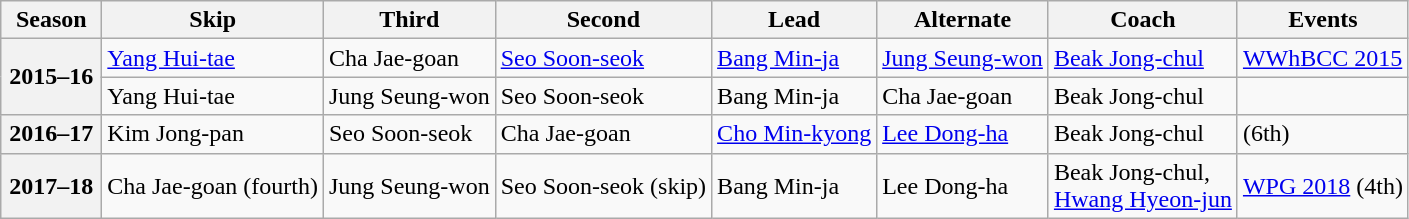<table class="wikitable">
<tr>
<th scope="col" width=60>Season</th>
<th scope="col">Skip</th>
<th scope="col">Third</th>
<th scope="col">Second</th>
<th scope="col">Lead</th>
<th scope="col">Alternate</th>
<th scope="col">Coach</th>
<th scope="col">Events</th>
</tr>
<tr>
<th scope="row" rowspan=2>2015–16</th>
<td><a href='#'>Yang Hui-tae</a></td>
<td>Cha Jae-goan</td>
<td><a href='#'>Seo Soon-seok</a></td>
<td><a href='#'>Bang Min-ja</a></td>
<td><a href='#'>Jung Seung-won</a></td>
<td><a href='#'>Beak Jong-chul</a></td>
<td><a href='#'>WWhBCC 2015</a> </td>
</tr>
<tr>
<td>Yang Hui-tae</td>
<td>Jung Seung-won</td>
<td>Seo Soon-seok</td>
<td>Bang Min-ja</td>
<td>Cha Jae-goan</td>
<td>Beak Jong-chul</td>
<td> </td>
</tr>
<tr>
<th scope="row">2016–17</th>
<td>Kim Jong-pan</td>
<td>Seo Soon-seok</td>
<td>Cha Jae-goan</td>
<td><a href='#'>Cho Min-kyong</a></td>
<td><a href='#'>Lee Dong-ha</a></td>
<td>Beak Jong-chul</td>
<td> (6th)</td>
</tr>
<tr>
<th scope="row">2017–18</th>
<td>Cha Jae-goan (fourth)</td>
<td>Jung Seung-won</td>
<td>Seo Soon-seok (skip)</td>
<td>Bang Min-ja</td>
<td>Lee Dong-ha</td>
<td>Beak Jong-chul,<br><a href='#'>Hwang Hyeon-jun</a></td>
<td><a href='#'>WPG 2018</a> (4th)</td>
</tr>
</table>
